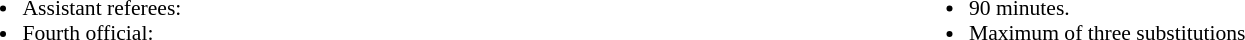<table style="width:100%; font-size:90%">
<tr>
<td style="width:50%; vertical-align:top"><br><ul><li>Assistant referees:</li><li>Fourth official:</li></ul></td>
<td style="width:50%; vertical-align:top"><br><ul><li>90 minutes.</li><li>Maximum of three substitutions</li></ul></td>
</tr>
</table>
